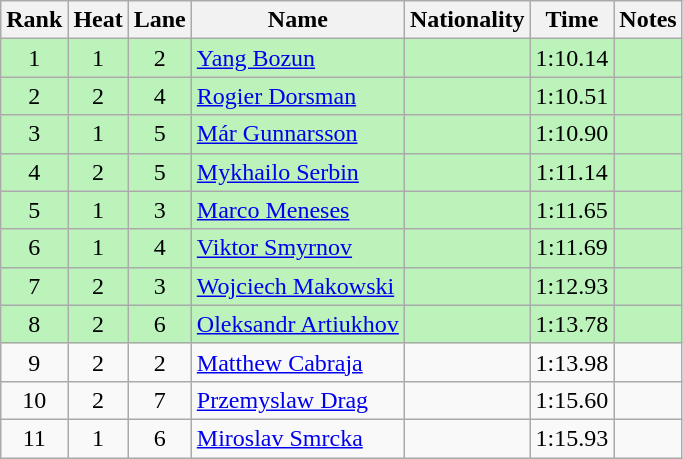<table class="wikitable sortable" style="text-align:center">
<tr>
<th>Rank</th>
<th>Heat</th>
<th>Lane</th>
<th>Name</th>
<th>Nationality</th>
<th>Time</th>
<th>Notes</th>
</tr>
<tr bgcolor=bbf3bb>
<td>1</td>
<td>1</td>
<td>2</td>
<td align=left><a href='#'>Yang Bozun</a></td>
<td align=left></td>
<td>1:10.14</td>
<td></td>
</tr>
<tr bgcolor=bbf3bb>
<td>2</td>
<td>2</td>
<td>4</td>
<td align=left><a href='#'>Rogier Dorsman</a></td>
<td align=left></td>
<td>1:10.51</td>
<td></td>
</tr>
<tr bgcolor=bbf3bb>
<td>3</td>
<td>1</td>
<td>5</td>
<td align=left><a href='#'>Már Gunnarsson</a></td>
<td align=left></td>
<td>1:10.90</td>
<td></td>
</tr>
<tr bgcolor=bbf3bb>
<td>4</td>
<td>2</td>
<td>5</td>
<td align=left><a href='#'>Mykhailo Serbin</a></td>
<td align=left></td>
<td>1:11.14</td>
<td></td>
</tr>
<tr bgcolor=bbf3bb>
<td>5</td>
<td>1</td>
<td>3</td>
<td align=left><a href='#'>Marco Meneses</a></td>
<td align=left></td>
<td>1:11.65</td>
<td></td>
</tr>
<tr bgcolor=bbf3bb>
<td>6</td>
<td>1</td>
<td>4</td>
<td align=left><a href='#'>Viktor Smyrnov</a></td>
<td align=left></td>
<td>1:11.69</td>
<td></td>
</tr>
<tr bgcolor=bbf3bb>
<td>7</td>
<td>2</td>
<td>3</td>
<td align=left><a href='#'>Wojciech Makowski</a></td>
<td align=left></td>
<td>1:12.93</td>
<td></td>
</tr>
<tr bgcolor=bbf3bb>
<td>8</td>
<td>2</td>
<td>6</td>
<td align=left><a href='#'>Oleksandr Artiukhov</a></td>
<td align=left></td>
<td>1:13.78</td>
<td></td>
</tr>
<tr>
<td>9</td>
<td>2</td>
<td>2</td>
<td align=left><a href='#'>Matthew Cabraja</a></td>
<td align=left></td>
<td>1:13.98</td>
<td></td>
</tr>
<tr>
<td>10</td>
<td>2</td>
<td>7</td>
<td align=left><a href='#'>Przemyslaw Drag</a></td>
<td align=left></td>
<td>1:15.60</td>
<td></td>
</tr>
<tr>
<td>11</td>
<td>1</td>
<td>6</td>
<td align=left><a href='#'>Miroslav Smrcka</a></td>
<td align=left></td>
<td>1:15.93</td>
<td></td>
</tr>
</table>
